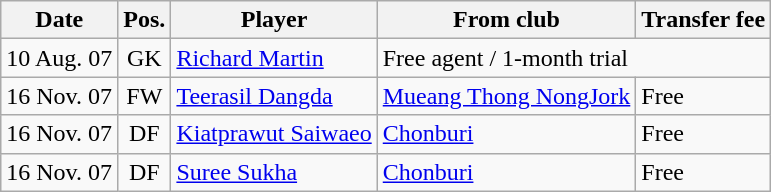<table class="wikitable">
<tr>
<th>Date</th>
<th>Pos.</th>
<th>Player</th>
<th>From club</th>
<th>Transfer fee</th>
</tr>
<tr>
<td>10 Aug. 07</td>
<td align="center">GK</td>
<td> <a href='#'>Richard Martin</a></td>
<td colspan="2">Free agent / 1-month trial</td>
</tr>
<tr>
<td>16 Nov. 07</td>
<td align="center">FW</td>
<td> <a href='#'>Teerasil Dangda</a></td>
<td> <a href='#'>Mueang Thong NongJork</a></td>
<td>Free</td>
</tr>
<tr>
<td>16 Nov. 07</td>
<td align="center">DF</td>
<td> <a href='#'>Kiatprawut Saiwaeo</a></td>
<td> <a href='#'>Chonburi</a></td>
<td>Free</td>
</tr>
<tr>
<td>16 Nov. 07</td>
<td align="center">DF</td>
<td> <a href='#'>Suree Sukha</a></td>
<td> <a href='#'>Chonburi</a></td>
<td>Free</td>
</tr>
</table>
